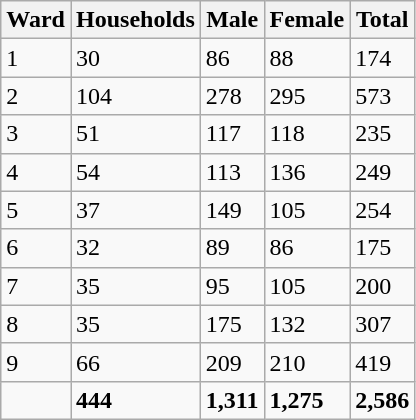<table class="wikitable">
<tr>
<th>Ward</th>
<th>Households</th>
<th>Male</th>
<th>Female</th>
<th>Total</th>
</tr>
<tr>
<td>1</td>
<td>30</td>
<td>86</td>
<td>88</td>
<td>174</td>
</tr>
<tr>
<td>2</td>
<td>104</td>
<td>278</td>
<td>295</td>
<td>573</td>
</tr>
<tr>
<td>3</td>
<td>51</td>
<td>117</td>
<td>118</td>
<td>235</td>
</tr>
<tr>
<td>4</td>
<td>54</td>
<td>113</td>
<td>136</td>
<td>249</td>
</tr>
<tr>
<td>5</td>
<td>37</td>
<td>149</td>
<td>105</td>
<td>254</td>
</tr>
<tr>
<td>6</td>
<td>32</td>
<td>89</td>
<td>86</td>
<td>175</td>
</tr>
<tr>
<td>7</td>
<td>35</td>
<td>95</td>
<td>105</td>
<td>200</td>
</tr>
<tr>
<td>8</td>
<td>35</td>
<td>175</td>
<td>132</td>
<td>307</td>
</tr>
<tr>
<td>9</td>
<td>66</td>
<td>209</td>
<td>210</td>
<td>419</td>
</tr>
<tr>
<td></td>
<td><strong>444</strong></td>
<td><strong>1,311</strong></td>
<td><strong>1,275</strong></td>
<td><strong>2,586</strong></td>
</tr>
</table>
